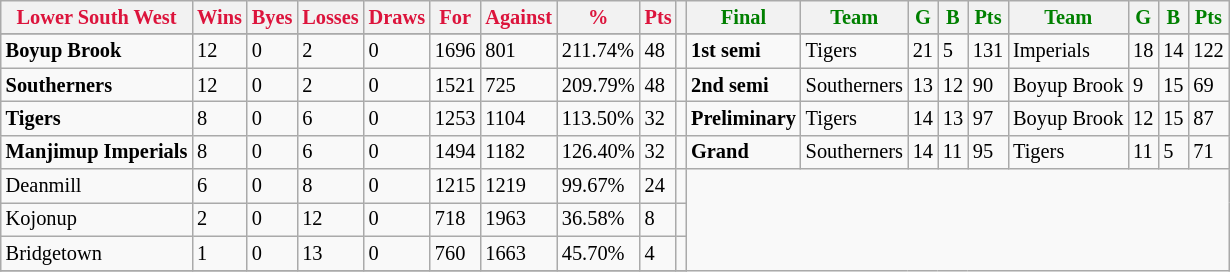<table style="font-size: 85%; text-align: left;" class="wikitable">
<tr>
<th style="color:crimson">Lower South West</th>
<th style="color:crimson">Wins</th>
<th style="color:crimson">Byes</th>
<th style="color:crimson">Losses</th>
<th style="color:crimson">Draws</th>
<th style="color:crimson">For</th>
<th style="color:crimson">Against</th>
<th style="color:crimson">%</th>
<th style="color:crimson">Pts</th>
<th></th>
<th style="color:green">Final</th>
<th style="color:green">Team</th>
<th style="color:green">G</th>
<th style="color:green">B</th>
<th style="color:green">Pts</th>
<th style="color:green">Team</th>
<th style="color:green">G</th>
<th style="color:green">B</th>
<th style="color:green">Pts</th>
</tr>
<tr>
</tr>
<tr>
</tr>
<tr>
<td><strong>	Boyup Brook	</strong></td>
<td>12</td>
<td>0</td>
<td>2</td>
<td>0</td>
<td>1696</td>
<td>801</td>
<td>211.74%</td>
<td>48</td>
<td></td>
<td><strong>1st semi</strong></td>
<td>Tigers</td>
<td>21</td>
<td>5</td>
<td>131</td>
<td>Imperials</td>
<td>18</td>
<td>14</td>
<td>122</td>
</tr>
<tr>
<td><strong>	Southerners	</strong></td>
<td>12</td>
<td>0</td>
<td>2</td>
<td>0</td>
<td>1521</td>
<td>725</td>
<td>209.79%</td>
<td>48</td>
<td></td>
<td><strong>2nd semi</strong></td>
<td>Southerners</td>
<td>13</td>
<td>12</td>
<td>90</td>
<td>Boyup Brook</td>
<td>9</td>
<td>15</td>
<td>69</td>
</tr>
<tr>
<td><strong>	Tigers 	</strong></td>
<td>8</td>
<td>0</td>
<td>6</td>
<td>0</td>
<td>1253</td>
<td>1104</td>
<td>113.50%</td>
<td>32</td>
<td></td>
<td><strong>Preliminary</strong></td>
<td>Tigers</td>
<td>14</td>
<td>13</td>
<td>97</td>
<td>Boyup Brook</td>
<td>12</td>
<td>15</td>
<td>87</td>
</tr>
<tr>
<td><strong>	Manjimup Imperials	</strong></td>
<td>8</td>
<td>0</td>
<td>6</td>
<td>0</td>
<td>1494</td>
<td>1182</td>
<td>126.40%</td>
<td>32</td>
<td></td>
<td><strong>Grand</strong></td>
<td>Southerners</td>
<td>14</td>
<td>11</td>
<td>95</td>
<td>Tigers</td>
<td>11</td>
<td>5</td>
<td>71</td>
</tr>
<tr>
<td>Deanmill</td>
<td>6</td>
<td>0</td>
<td>8</td>
<td>0</td>
<td>1215</td>
<td>1219</td>
<td>99.67%</td>
<td>24</td>
<td></td>
</tr>
<tr>
<td>Kojonup</td>
<td>2</td>
<td>0</td>
<td>12</td>
<td>0</td>
<td>718</td>
<td>1963</td>
<td>36.58%</td>
<td>8</td>
<td></td>
</tr>
<tr>
<td>Bridgetown</td>
<td>1</td>
<td>0</td>
<td>13</td>
<td>0</td>
<td>760</td>
<td>1663</td>
<td>45.70%</td>
<td>4</td>
<td></td>
</tr>
<tr>
</tr>
</table>
